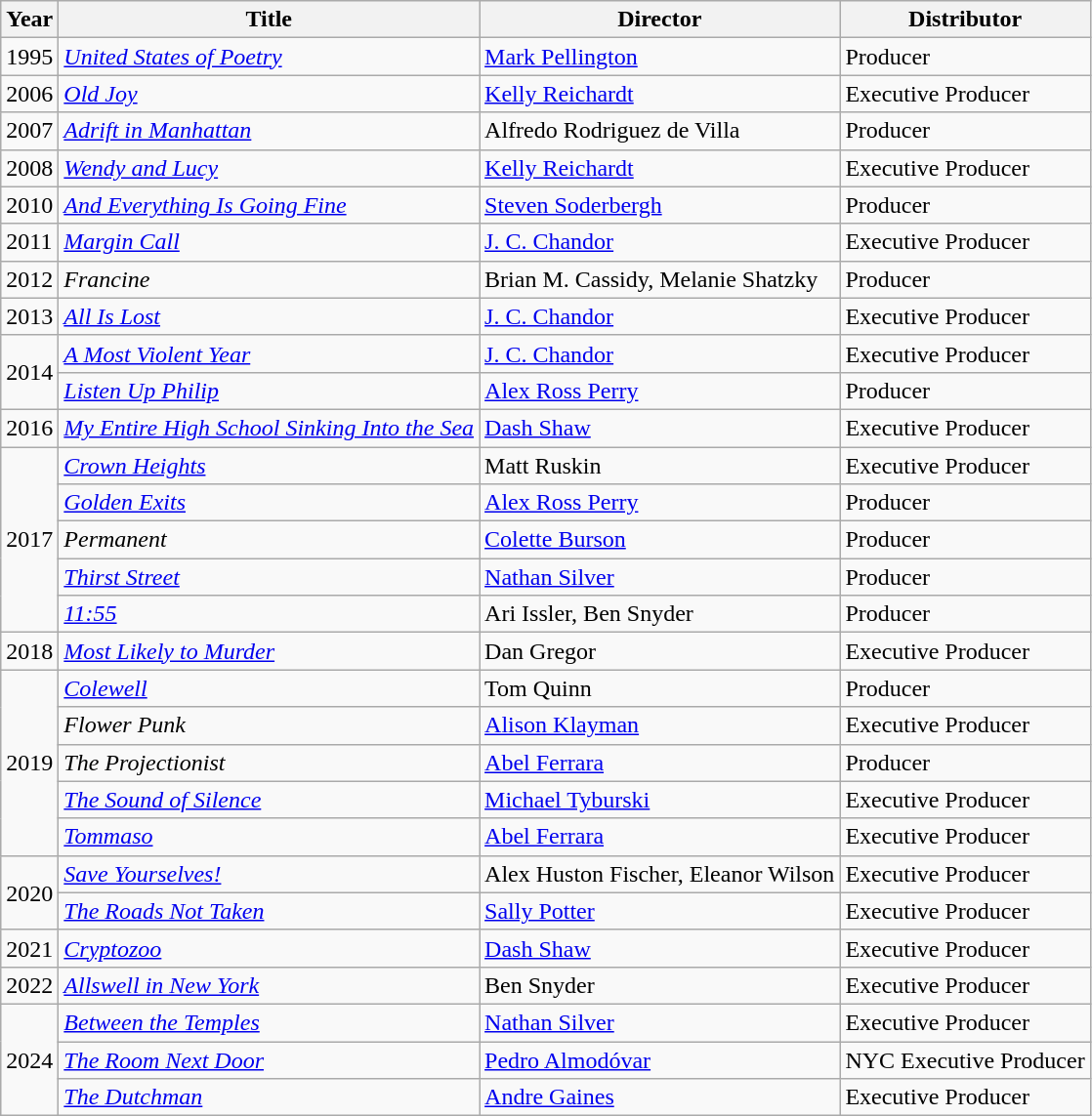<table class="wikitable sortable">
<tr>
<th>Year</th>
<th>Title</th>
<th>Director</th>
<th>Distributor</th>
</tr>
<tr>
<td>1995</td>
<td><em><a href='#'>United States of Poetry</a></em></td>
<td><a href='#'>Mark Pellington</a></td>
<td>Producer</td>
</tr>
<tr>
<td>2006</td>
<td><em><a href='#'>Old Joy</a></em></td>
<td><a href='#'>Kelly Reichardt</a></td>
<td>Executive Producer</td>
</tr>
<tr>
<td>2007</td>
<td><em><a href='#'>Adrift in Manhattan</a></em></td>
<td>Alfredo Rodriguez de Villa</td>
<td>Producer</td>
</tr>
<tr>
<td>2008</td>
<td><em><a href='#'>Wendy and Lucy</a></em></td>
<td><a href='#'>Kelly Reichardt</a></td>
<td>Executive Producer</td>
</tr>
<tr>
<td>2010</td>
<td><em><a href='#'>And Everything Is Going Fine</a></em></td>
<td><a href='#'>Steven Soderbergh</a></td>
<td>Producer</td>
</tr>
<tr>
<td>2011</td>
<td><em><a href='#'>Margin Call</a></em></td>
<td><a href='#'>J. C. Chandor</a></td>
<td>Executive Producer</td>
</tr>
<tr>
<td>2012</td>
<td><em>Francine</em></td>
<td>Brian M. Cassidy, Melanie Shatzky</td>
<td>Producer</td>
</tr>
<tr>
<td>2013</td>
<td><em><a href='#'>All Is Lost</a></em></td>
<td><a href='#'>J. C. Chandor</a></td>
<td>Executive Producer</td>
</tr>
<tr>
<td rowspan="2">2014</td>
<td><em><a href='#'>A Most Violent Year</a></em></td>
<td><a href='#'>J. C. Chandor</a></td>
<td>Executive Producer</td>
</tr>
<tr>
<td><em><a href='#'>Listen Up Philip</a></em></td>
<td><a href='#'>Alex Ross Perry</a></td>
<td>Producer</td>
</tr>
<tr>
<td>2016</td>
<td><em><a href='#'>My Entire High School Sinking Into the Sea</a></em></td>
<td><a href='#'>Dash Shaw</a></td>
<td>Executive Producer</td>
</tr>
<tr>
<td rowspan="5">2017</td>
<td><em><a href='#'>Crown Heights</a></em></td>
<td>Matt Ruskin</td>
<td>Executive Producer</td>
</tr>
<tr>
<td><em><a href='#'>Golden Exits</a></em></td>
<td><a href='#'>Alex Ross Perry</a></td>
<td>Producer</td>
</tr>
<tr>
<td><em>Permanent</em></td>
<td><a href='#'>Colette Burson</a></td>
<td>Producer</td>
</tr>
<tr>
<td><em><a href='#'>Thirst Street</a></em></td>
<td><a href='#'>Nathan Silver</a></td>
<td>Producer</td>
</tr>
<tr>
<td><em><a href='#'>11:55</a></em></td>
<td>Ari Issler, Ben Snyder</td>
<td>Producer</td>
</tr>
<tr>
<td>2018</td>
<td><em><a href='#'>Most Likely to Murder</a></em></td>
<td>Dan Gregor</td>
<td>Executive Producer</td>
</tr>
<tr>
<td rowspan="5">2019</td>
<td><em><a href='#'>Colewell</a></em></td>
<td>Tom Quinn</td>
<td>Producer</td>
</tr>
<tr>
<td><em>Flower Punk</em></td>
<td><a href='#'>Alison Klayman</a></td>
<td>Executive Producer</td>
</tr>
<tr>
<td><em>The Projectionist</em></td>
<td><a href='#'>Abel Ferrara</a></td>
<td>Producer</td>
</tr>
<tr>
<td><em><a href='#'>The Sound of Silence</a></em></td>
<td><a href='#'>Michael Tyburski</a></td>
<td>Executive Producer</td>
</tr>
<tr>
<td><em><a href='#'>Tommaso</a></em></td>
<td><a href='#'>Abel Ferrara</a></td>
<td>Executive Producer</td>
</tr>
<tr>
<td rowspan="2">2020</td>
<td><em><a href='#'>Save Yourselves!</a></em></td>
<td>Alex Huston Fischer, Eleanor Wilson</td>
<td>Executive Producer</td>
</tr>
<tr>
<td><em><a href='#'>The Roads Not Taken</a></em></td>
<td><a href='#'>Sally Potter</a></td>
<td>Executive Producer</td>
</tr>
<tr>
<td>2021</td>
<td><em><a href='#'>Cryptozoo</a></em></td>
<td><a href='#'>Dash Shaw</a></td>
<td>Executive Producer</td>
</tr>
<tr>
<td>2022</td>
<td><em><a href='#'>Allswell in New York</a></em></td>
<td>Ben Snyder</td>
<td>Executive Producer</td>
</tr>
<tr>
<td rowspan="3">2024</td>
<td><em><a href='#'>Between the Temples</a></em></td>
<td><a href='#'>Nathan Silver</a></td>
<td>Executive Producer</td>
</tr>
<tr>
<td><em><a href='#'>The Room Next Door</a></em></td>
<td><a href='#'>Pedro Almodóvar</a></td>
<td>NYC Executive Producer</td>
</tr>
<tr>
<td><em><a href='#'>The Dutchman</a></em></td>
<td><a href='#'>Andre Gaines</a></td>
<td>Executive Producer</td>
</tr>
</table>
